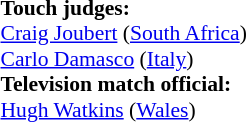<table width=100% style="font-size: 90%">
<tr>
<td><br><strong>Touch judges:</strong>
<br><a href='#'>Craig Joubert</a> (<a href='#'>South Africa</a>)
<br><a href='#'>Carlo Damasco</a> (<a href='#'>Italy</a>)
<br><strong>Television match official:</strong>
<br><a href='#'>Hugh Watkins</a> (<a href='#'>Wales</a>)</td>
</tr>
</table>
